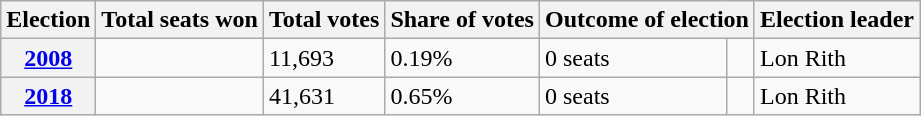<table class="wikitable">
<tr>
<th>Election</th>
<th>Total seats won</th>
<th>Total votes</th>
<th>Share of votes</th>
<th colspan="2">Outcome of election</th>
<th>Election leader</th>
</tr>
<tr>
<th><a href='#'>2008</a></th>
<td></td>
<td>11,693</td>
<td>0.19%</td>
<td> 0 seats</td>
<td></td>
<td>Lon Rith</td>
</tr>
<tr>
<th><a href='#'>2018</a></th>
<td></td>
<td>41,631</td>
<td>0.65%</td>
<td> 0 seats</td>
<td></td>
<td>Lon Rith</td>
</tr>
</table>
